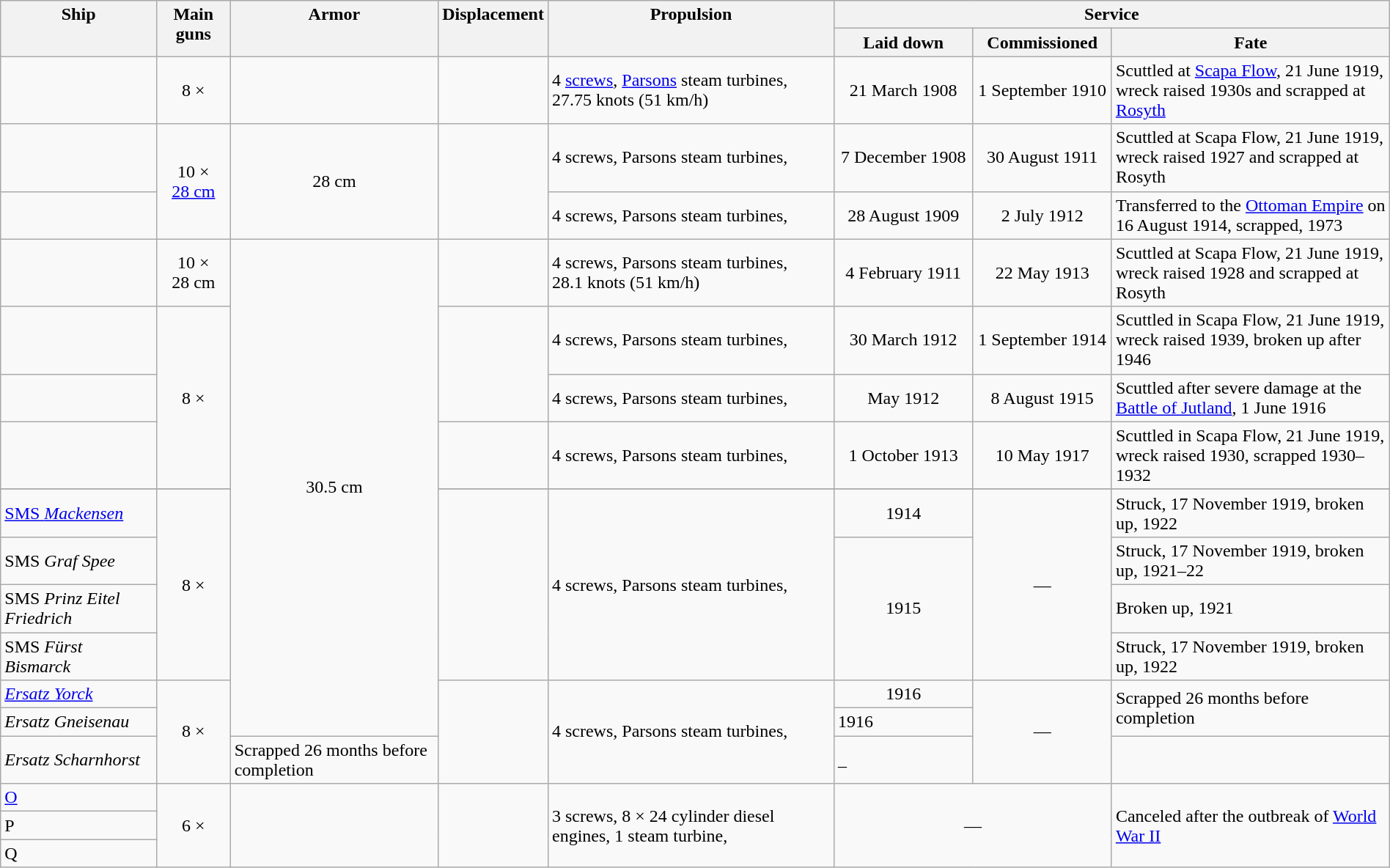<table class="wikitable" style="width: 100%;">
<tr valign="top">
<th rowspan="2">Ship</th>
<th rowspan="2">Main guns</th>
<th rowspan="2">Armor</th>
<th rowspan="2">Displacement</th>
<th rowspan="2">Propulsion</th>
<th colspan="3">Service</th>
</tr>
<tr valign="top">
<th width="10%" align="center">Laid down</th>
<th width="10%" align="center">Commissioned</th>
<th width="20%" align="center">Fate</th>
</tr>
<tr valign="center">
<td align="left"></td>
<td align="center">8 × <a href='#'></a></td>
<td align="center"></td>
<td align="center"></td>
<td align="left">4 <a href='#'>screws</a>, <a href='#'>Parsons</a> steam turbines, 27.75 knots (51 km/h)</td>
<td align="center">21 March 1908</td>
<td align="center">1 September 1910</td>
<td align="left">Scuttled at <a href='#'>Scapa Flow</a>, 21 June 1919, wreck raised 1930s and scrapped at <a href='#'>Rosyth</a></td>
</tr>
<tr valign="center">
<td align="left"></td>
<td align="center" rowspan="2">10 × <a href='#'>28 cm</a></td>
<td align="center" rowspan="2">28 cm</td>
<td align="center" rowspan="2"></td>
<td align="left">4 screws, Parsons steam turbines, </td>
<td align="center">7 December 1908</td>
<td align="center">30 August 1911</td>
<td align="left">Scuttled at Scapa Flow, 21 June 1919, wreck raised 1927 and scrapped at Rosyth</td>
</tr>
<tr valign="center">
<td align="left"></td>
<td align="left">4 screws, Parsons steam turbines, </td>
<td align="center">28 August 1909</td>
<td align="center">2 July 1912</td>
<td align="left">Transferred to the <a href='#'>Ottoman Empire</a> on 16 August 1914, scrapped, 1973</td>
</tr>
<tr valign="center">
<td align="left"></td>
<td align="center">10 × 28 cm</td>
<td align="center" rowspan="11">30.5 cm</td>
<td align="center"></td>
<td align="left">4 screws, Parsons steam turbines, 28.1 knots (51 km/h)</td>
<td align="center">4 February 1911</td>
<td align="center">22 May 1913</td>
<td align="left">Scuttled at Scapa Flow, 21 June 1919, wreck raised 1928 and scrapped at Rosyth</td>
</tr>
<tr valign="center">
<td align="left"></td>
<td align="center" rowspan="3">8 × <a href='#'></a></td>
<td align="center" rowspan="2"></td>
<td align="left">4 screws, Parsons steam turbines, </td>
<td align="center">30 March 1912</td>
<td align="center">1 September 1914</td>
<td align="left">Scuttled in Scapa Flow, 21 June 1919, wreck raised 1939, broken up after 1946</td>
</tr>
<tr valign="center">
<td align="left"></td>
<td align="left">4 screws, Parsons steam turbines, </td>
<td align="center">May 1912</td>
<td align="center">8 August 1915</td>
<td align="left">Scuttled after severe damage at the <a href='#'>Battle of Jutland</a>, 1 June 1916</td>
</tr>
<tr valign="center">
<td align="left"></td>
<td align="center"></td>
<td align="left">4 screws, Parsons steam turbines, </td>
<td align="center">1 October 1913</td>
<td align="center">10 May 1917</td>
<td align="left">Scuttled in Scapa Flow, 21 June 1919, wreck raised 1930, scrapped 1930–1932</td>
</tr>
<tr valign="top">
</tr>
<tr valign="center">
<td align="left"><a href='#'>SMS <em>Mackensen</em></a></td>
<td align="center" rowspan="4">8 × </td>
<td align="center" rowspan="4"></td>
<td align="left" rowspan="4">4 screws, Parsons steam turbines, </td>
<td align="center">1914</td>
<td align="center" rowspan="4">—</td>
<td align="left">Struck, 17 November 1919, broken up, 1922</td>
</tr>
<tr valign="center">
<td align="left">SMS <em>Graf Spee</em></td>
<td align="center" rowspan="3">1915</td>
<td align="left">Struck, 17 November 1919, broken up, 1921–22</td>
</tr>
<tr valign="center">
<td align="left">SMS <em>Prinz Eitel Friedrich</em></td>
<td align="left">Broken up, 1921</td>
</tr>
<tr valign="center">
<td align="left">SMS <em>Fürst Bismarck</em></td>
<td align="left">Struck, 17 November 1919, broken up, 1922</td>
</tr>
<tr valign="center">
<td align="left"><a href='#'><em>Ersatz Yorck</em></a></td>
<td align="center" rowspan="3">8 × </td>
<td align="center" rowspan="3"></td>
<td align="left" rowspan="3">4 screws, Parsons steam turbines, </td>
<td align="center">1916</td>
<td align="center" rowspan="3">—</td>
<td rowspan="2" align="left">Scrapped 26 months before completion</td>
</tr>
<tr valign="center">
<td align="left"><em>Ersatz Gneisenau</em></td>
<td>1916</td>
</tr>
<tr valign="center">
<td align="left"><em>Ersatz Scharnhorst</em></td>
<td align="left">Scrapped 26 months before completion</td>
<td>_</td>
</tr>
<tr valign="center">
<td align= left><a href='#'>O</a></td>
<td align= center rowspan="3">6 × </td>
<td align= center rowspan="3"></td>
<td align= center rowspan="3"></td>
<td align= left rowspan="3">3 screws, 8 × 24 cylinder diesel engines, 1 steam turbine, </td>
<td colspan="2" rowspan="3" align="center">—</td>
<td align= left  rowspan="3">Canceled after the outbreak of <a href='#'>World War II</a></td>
</tr>
<tr valign="center">
<td align= left>P</td>
</tr>
<tr valign="center">
<td align= left>Q</td>
</tr>
</table>
